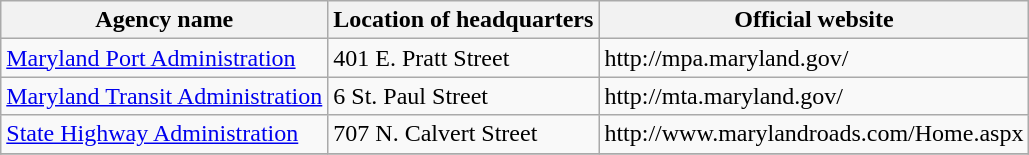<table class="wikitable">
<tr>
<th>Agency name</th>
<th>Location of headquarters</th>
<th>Official website</th>
</tr>
<tr>
<td><a href='#'>Maryland Port Administration</a></td>
<td>401 E. Pratt Street</td>
<td>http://mpa.maryland.gov/</td>
</tr>
<tr>
<td><a href='#'>Maryland Transit Administration</a></td>
<td>6 St. Paul Street</td>
<td>http://mta.maryland.gov/</td>
</tr>
<tr>
<td><a href='#'>State Highway Administration</a></td>
<td>707 N. Calvert Street</td>
<td>http://www.marylandroads.com/Home.aspx</td>
</tr>
<tr>
</tr>
</table>
